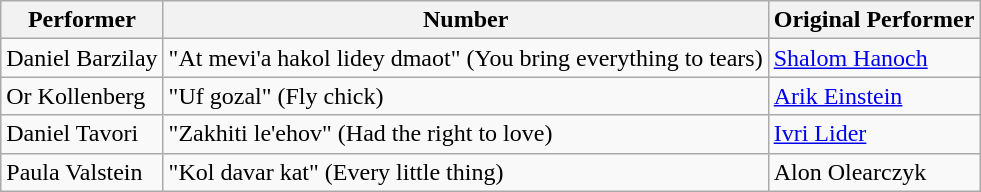<table class="wikitable">
<tr>
<th>Performer</th>
<th>Number</th>
<th>Original Performer</th>
</tr>
<tr>
<td>Daniel Barzilay</td>
<td>"At mevi'a hakol lidey dmaot" (You bring everything to tears)</td>
<td><a href='#'>Shalom Hanoch</a></td>
</tr>
<tr>
<td>Or Kollenberg</td>
<td>"Uf gozal" (Fly chick)</td>
<td><a href='#'>Arik Einstein</a></td>
</tr>
<tr>
<td>Daniel Tavori</td>
<td>"Zakhiti le'ehov" (Had the right to love)</td>
<td><a href='#'>Ivri Lider</a></td>
</tr>
<tr>
<td>Paula Valstein</td>
<td>"Kol davar kat" (Every little thing)</td>
<td>Alon Olearczyk</td>
</tr>
</table>
